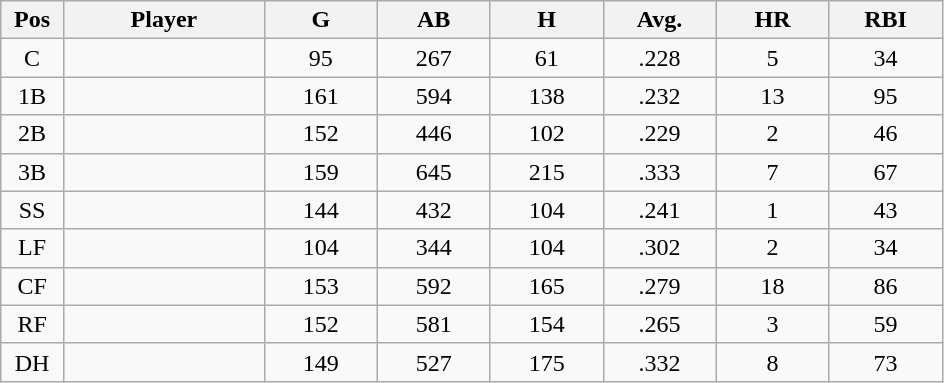<table class="wikitable sortable">
<tr>
<th bgcolor="#DDDDFF" width="5%">Pos</th>
<th bgcolor="#DDDDFF" width="16%">Player</th>
<th bgcolor="#DDDDFF" width="9%">G</th>
<th bgcolor="#DDDDFF" width="9%">AB</th>
<th bgcolor="#DDDDFF" width="9%">H</th>
<th bgcolor="#DDDDFF" width="9%">Avg.</th>
<th bgcolor="#DDDDFF" width="9%">HR</th>
<th bgcolor="#DDDDFF" width="9%">RBI</th>
</tr>
<tr align="center">
<td>C</td>
<td></td>
<td>95</td>
<td>267</td>
<td>61</td>
<td>.228</td>
<td>5</td>
<td>34</td>
</tr>
<tr align="center">
<td>1B</td>
<td></td>
<td>161</td>
<td>594</td>
<td>138</td>
<td>.232</td>
<td>13</td>
<td>95</td>
</tr>
<tr align="center">
<td>2B</td>
<td></td>
<td>152</td>
<td>446</td>
<td>102</td>
<td>.229</td>
<td>2</td>
<td>46</td>
</tr>
<tr align="center">
<td>3B</td>
<td></td>
<td>159</td>
<td>645</td>
<td>215</td>
<td>.333</td>
<td>7</td>
<td>67</td>
</tr>
<tr align="center">
<td>SS</td>
<td></td>
<td>144</td>
<td>432</td>
<td>104</td>
<td>.241</td>
<td>1</td>
<td>43</td>
</tr>
<tr align="center">
<td>LF</td>
<td></td>
<td>104</td>
<td>344</td>
<td>104</td>
<td>.302</td>
<td>2</td>
<td>34</td>
</tr>
<tr align="center">
<td>CF</td>
<td></td>
<td>153</td>
<td>592</td>
<td>165</td>
<td>.279</td>
<td>18</td>
<td>86</td>
</tr>
<tr align="center">
<td>RF</td>
<td></td>
<td>152</td>
<td>581</td>
<td>154</td>
<td>.265</td>
<td>3</td>
<td>59</td>
</tr>
<tr align="center">
<td>DH</td>
<td></td>
<td>149</td>
<td>527</td>
<td>175</td>
<td>.332</td>
<td>8</td>
<td>73</td>
</tr>
</table>
